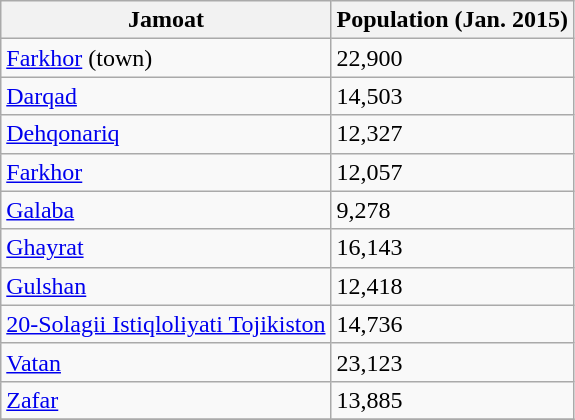<table class="wikitable sortable">
<tr>
<th>Jamoat</th>
<th>Population (Jan. 2015)</th>
</tr>
<tr>
<td><a href='#'>Farkhor</a> (town)</td>
<td>22,900</td>
</tr>
<tr>
<td><a href='#'>Darqad</a></td>
<td>14,503</td>
</tr>
<tr>
<td><a href='#'>Dehqonariq</a></td>
<td>12,327</td>
</tr>
<tr>
<td><a href='#'>Farkhor</a></td>
<td>12,057</td>
</tr>
<tr>
<td><a href='#'>Galaba</a></td>
<td>9,278</td>
</tr>
<tr>
<td><a href='#'>Ghayrat</a></td>
<td>16,143</td>
</tr>
<tr>
<td><a href='#'>Gulshan</a></td>
<td>12,418</td>
</tr>
<tr>
<td><a href='#'>20-Solagii Istiqloliyati Tojikiston</a></td>
<td>14,736</td>
</tr>
<tr>
<td><a href='#'>Vatan</a></td>
<td>23,123</td>
</tr>
<tr>
<td><a href='#'>Zafar</a></td>
<td>13,885</td>
</tr>
<tr>
</tr>
</table>
